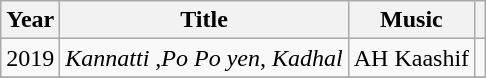<table class="wikitable sortable">
<tr>
<th scope="col">Year</th>
<th scope="col">Title</th>
<th scope="col">Music</th>
<th scope="col" class="unsortable"></th>
</tr>
<tr>
<td>2019</td>
<td><em>Kannatti </em>,<em>Po Po yen</em>, <em>Kadhal</em></td>
<td>AH Kaashif</td>
<td></td>
</tr>
<tr>
</tr>
</table>
